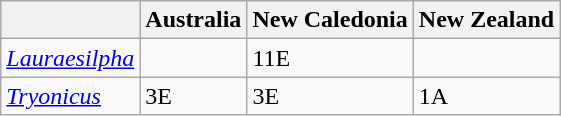<table class="wikitable">
<tr>
<th></th>
<th>Australia</th>
<th>New Caledonia</th>
<th>New Zealand</th>
</tr>
<tr>
<td><em><a href='#'>Lauraesilpha</a></em></td>
<td></td>
<td>11E</td>
<td></td>
</tr>
<tr>
<td><em><a href='#'>Tryonicus</a></em></td>
<td>3E</td>
<td>3E</td>
<td>1A</td>
</tr>
</table>
